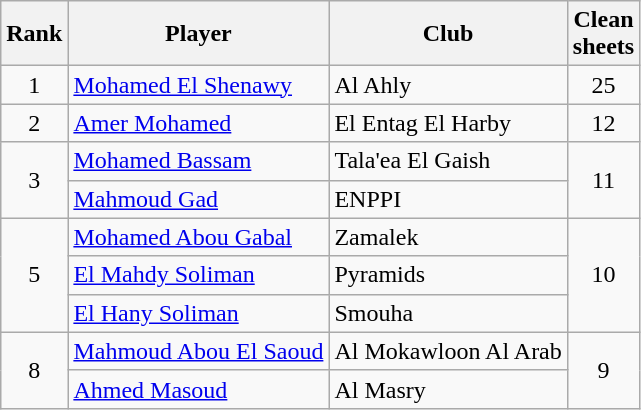<table class=wikitable style="text-align:center">
<tr>
<th>Rank</th>
<th>Player</th>
<th>Club</th>
<th>Clean<br>sheets</th>
</tr>
<tr>
<td>1</td>
<td align=left> <a href='#'>Mohamed El Shenawy</a></td>
<td align=left>Al Ahly</td>
<td>25</td>
</tr>
<tr>
<td>2</td>
<td align=left> <a href='#'>Amer Mohamed</a></td>
<td align=left>El Entag El Harby</td>
<td>12</td>
</tr>
<tr>
<td rowspan=2>3</td>
<td align=left> <a href='#'>Mohamed Bassam</a></td>
<td align=left>Tala'ea El Gaish</td>
<td rowspan=2>11</td>
</tr>
<tr>
<td align=left> <a href='#'>Mahmoud Gad</a></td>
<td align=left>ENPPI</td>
</tr>
<tr>
<td rowspan=3>5</td>
<td align=left> <a href='#'>Mohamed Abou Gabal</a></td>
<td align=left>Zamalek</td>
<td rowspan=3>10</td>
</tr>
<tr>
<td align=left> <a href='#'>El Mahdy Soliman</a></td>
<td align=left>Pyramids</td>
</tr>
<tr>
<td align=left> <a href='#'>El Hany Soliman</a></td>
<td align=left>Smouha</td>
</tr>
<tr>
<td rowspan=2>8</td>
<td align=left> <a href='#'>Mahmoud Abou El Saoud</a></td>
<td align=left>Al Mokawloon Al Arab</td>
<td rowspan=2>9</td>
</tr>
<tr>
<td align=left> <a href='#'>Ahmed Masoud</a></td>
<td align=left>Al Masry</td>
</tr>
</table>
